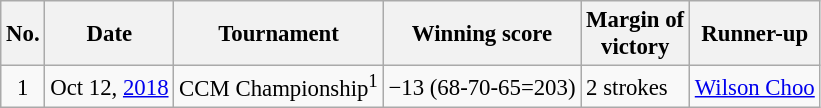<table class="wikitable" style="font-size:95%;">
<tr>
<th>No.</th>
<th>Date</th>
<th>Tournament</th>
<th>Winning score</th>
<th>Margin of<br>victory</th>
<th>Runner-up</th>
</tr>
<tr>
<td align=center>1</td>
<td align=right>Oct 12, <a href='#'>2018</a></td>
<td>CCM Championship<sup>1</sup></td>
<td>−13 (68-70-65=203)</td>
<td>2 strokes</td>
<td> <a href='#'>Wilson Choo</a></td>
</tr>
</table>
